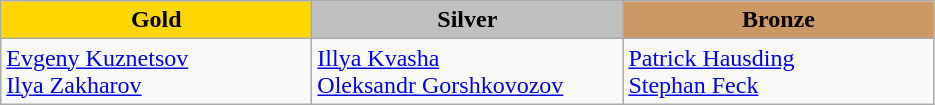<table class="wikitable" style="text-align:left">
<tr align="center">
<td width=200 bgcolor=gold><strong>Gold</strong></td>
<td width=200 bgcolor=silver><strong>Silver</strong></td>
<td width=200 bgcolor=CC9966><strong>Bronze</strong></td>
</tr>
<tr>
<td><a href='#'>Evgeny Kuznetsov</a> <br> <a href='#'>Ilya Zakharov</a> <br> </td>
<td><a href='#'>Illya Kvasha</a> <br> <a href='#'>Oleksandr Gorshkovozov</a> <br> </td>
<td><a href='#'>Patrick Hausding</a> <br> <a href='#'>Stephan Feck</a> <br> </td>
</tr>
</table>
